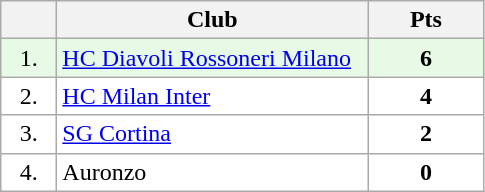<table class="wikitable">
<tr>
<th width="30"></th>
<th width="200">Club</th>
<th width="70">Pts</th>
</tr>
<tr bgcolor="#e6fae6" align="center">
<td>1.</td>
<td align="left"><a href='#'>HC Diavoli Rossoneri Milano</a></td>
<td><strong>6</strong></td>
</tr>
<tr bgcolor="#FFFFFF" align="center">
<td>2.</td>
<td align="left"><a href='#'>HC Milan Inter</a></td>
<td><strong>4</strong></td>
</tr>
<tr bgcolor="#FFFFFF" align="center">
<td>3.</td>
<td align="left"><a href='#'>SG Cortina</a></td>
<td><strong>2</strong></td>
</tr>
<tr bgcolor="#FFFFFF" align="center">
<td>4.</td>
<td align="left">Auronzo</td>
<td><strong>0</strong></td>
</tr>
</table>
